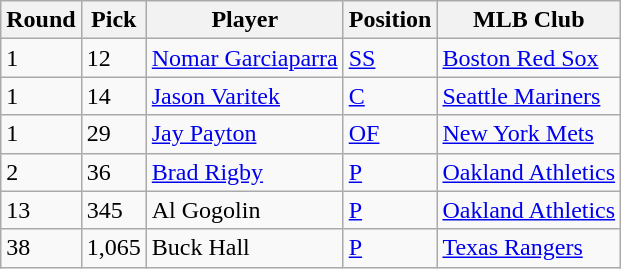<table class="wikitable">
<tr>
<th>Round</th>
<th>Pick</th>
<th>Player</th>
<th>Position</th>
<th>MLB Club</th>
</tr>
<tr>
<td>1</td>
<td>12</td>
<td><a href='#'>Nomar Garciaparra</a></td>
<td><a href='#'>SS</a></td>
<td><a href='#'>Boston Red Sox</a></td>
</tr>
<tr>
<td>1</td>
<td>14</td>
<td><a href='#'>Jason Varitek</a></td>
<td><a href='#'>C</a></td>
<td><a href='#'>Seattle Mariners</a></td>
</tr>
<tr>
<td>1</td>
<td>29</td>
<td><a href='#'>Jay Payton</a></td>
<td><a href='#'>OF</a></td>
<td><a href='#'>New York Mets</a></td>
</tr>
<tr>
<td>2</td>
<td>36</td>
<td><a href='#'>Brad Rigby</a></td>
<td><a href='#'>P</a></td>
<td><a href='#'>Oakland Athletics</a></td>
</tr>
<tr>
<td>13</td>
<td>345</td>
<td>Al Gogolin</td>
<td><a href='#'>P</a></td>
<td><a href='#'>Oakland Athletics</a></td>
</tr>
<tr>
<td>38</td>
<td>1,065</td>
<td>Buck Hall</td>
<td><a href='#'>P</a></td>
<td><a href='#'>Texas Rangers</a></td>
</tr>
</table>
